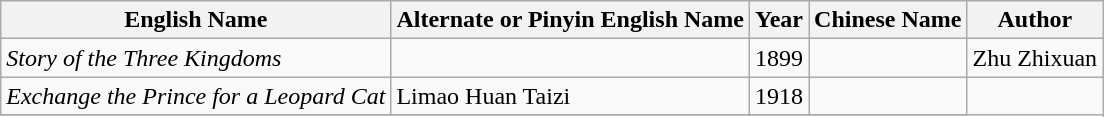<table class="wikitable">
<tr>
<th>English Name</th>
<th>Alternate or Pinyin English Name</th>
<th>Year</th>
<th>Chinese Name</th>
<th>Author</th>
</tr>
<tr>
<td><em>Story of the Three Kingdoms</em></td>
<td></td>
<td>1899</td>
<td></td>
<td>Zhu Zhixuan</td>
</tr>
<tr>
<td><em>Exchange the Prince for a Leopard Cat</em></td>
<td>Limao Huan Taizi</td>
<td>1918</td>
<td></td>
</tr>
<tr>
</tr>
</table>
